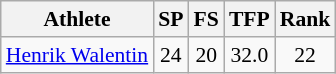<table class="wikitable" border="1" style="font-size:90%">
<tr>
<th>Athlete</th>
<th>SP</th>
<th>FS</th>
<th>TFP</th>
<th>Rank</th>
</tr>
<tr align=center>
<td align=left><a href='#'>Henrik Walentin</a></td>
<td>24</td>
<td>20</td>
<td>32.0</td>
<td>22</td>
</tr>
</table>
